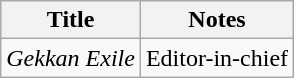<table class="wikitable">
<tr>
<th>Title</th>
<th>Notes</th>
</tr>
<tr>
<td><em>Gekkan Exile</em></td>
<td>Editor-in-chief</td>
</tr>
</table>
